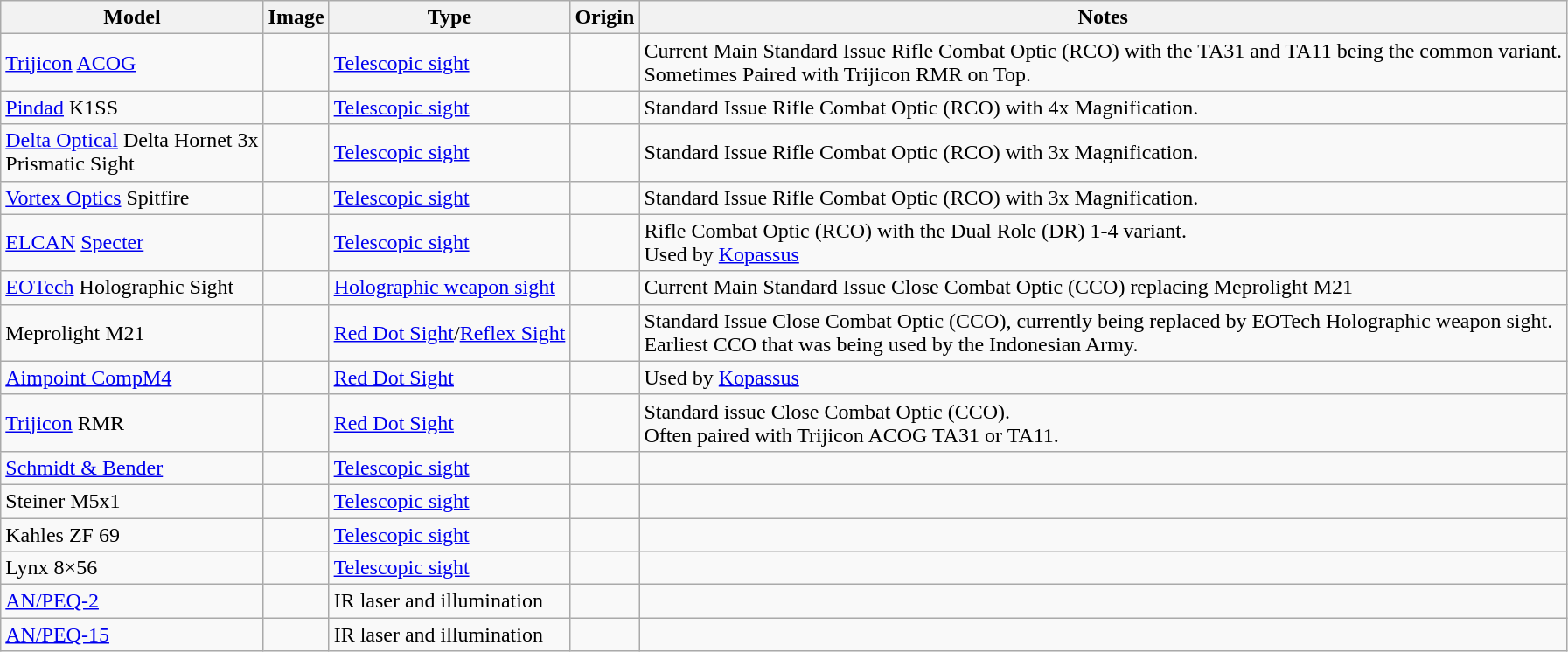<table class="wikitable">
<tr>
<th>Model</th>
<th>Image</th>
<th>Type</th>
<th>Origin</th>
<th>Notes</th>
</tr>
<tr>
<td><a href='#'>Trijicon</a> <a href='#'>ACOG</a></td>
<td></td>
<td><a href='#'>Telescopic sight</a></td>
<td></td>
<td>Current Main Standard Issue Rifle Combat Optic (RCO) with the TA31 and TA11 being the common variant.<br>Sometimes Paired with Trijicon RMR on Top.</td>
</tr>
<tr>
<td><a href='#'>Pindad</a> K1SS</td>
<td></td>
<td><a href='#'>Telescopic sight</a></td>
<td></td>
<td>Standard Issue Rifle Combat Optic (RCO) with 4x Magnification.</td>
</tr>
<tr>
<td><a href='#'>Delta Optical</a> Delta Hornet 3x<br>Prismatic Sight</td>
<td></td>
<td><a href='#'>Telescopic sight</a></td>
<td></td>
<td>Standard Issue Rifle Combat Optic (RCO) with 3x Magnification.</td>
</tr>
<tr>
<td><a href='#'>Vortex Optics</a> Spitfire</td>
<td></td>
<td><a href='#'>Telescopic sight</a></td>
<td></td>
<td>Standard Issue Rifle Combat Optic (RCO) with 3x Magnification.</td>
</tr>
<tr>
<td><a href='#'>ELCAN</a> <a href='#'>Specter</a></td>
<td></td>
<td><a href='#'>Telescopic sight</a></td>
<td></td>
<td>Rifle Combat Optic (RCO) with the Dual Role (DR) 1-4 variant.<br>Used by <a href='#'>Kopassus</a></td>
</tr>
<tr>
<td><a href='#'>EOTech</a> Holographic Sight</td>
<td><br></td>
<td><a href='#'>Holographic weapon sight</a></td>
<td></td>
<td>Current Main Standard Issue Close Combat Optic (CCO) replacing Meprolight M21</td>
</tr>
<tr>
<td>Meprolight M21</td>
<td></td>
<td><a href='#'>Red Dot Sight</a>/<a href='#'>Reflex Sight</a></td>
<td></td>
<td>Standard Issue Close Combat Optic (CCO), currently being replaced by EOTech Holographic weapon sight.<br>Earliest CCO that was being used by the Indonesian Army.</td>
</tr>
<tr>
<td><a href='#'>Aimpoint CompM4</a></td>
<td></td>
<td><a href='#'>Red Dot Sight</a></td>
<td></td>
<td>Used by <a href='#'>Kopassus</a></td>
</tr>
<tr>
<td><a href='#'>Trijicon</a> RMR</td>
<td></td>
<td><a href='#'>Red Dot Sight</a></td>
<td></td>
<td>Standard issue Close Combat Optic (CCO).<br>Often paired with Trijicon ACOG TA31 or TA11.</td>
</tr>
<tr>
<td><a href='#'>Schmidt & Bender</a></td>
<td></td>
<td><a href='#'>Telescopic sight</a></td>
<td></td>
<td></td>
</tr>
<tr>
<td>Steiner M5x1</td>
<td></td>
<td><a href='#'>Telescopic sight</a></td>
<td></td>
<td></td>
</tr>
<tr>
<td>Kahles ZF 69</td>
<td></td>
<td><a href='#'>Telescopic sight</a></td>
<td></td>
<td></td>
</tr>
<tr>
<td>Lynx 8×56</td>
<td></td>
<td><a href='#'>Telescopic sight</a></td>
<td></td>
<td></td>
</tr>
<tr>
<td><a href='#'>AN/PEQ-2</a></td>
<td></td>
<td>IR laser and illumination</td>
<td></td>
<td></td>
</tr>
<tr>
<td><a href='#'>AN/PEQ-15</a></td>
<td></td>
<td>IR laser and illumination</td>
<td></td>
<td></td>
</tr>
</table>
